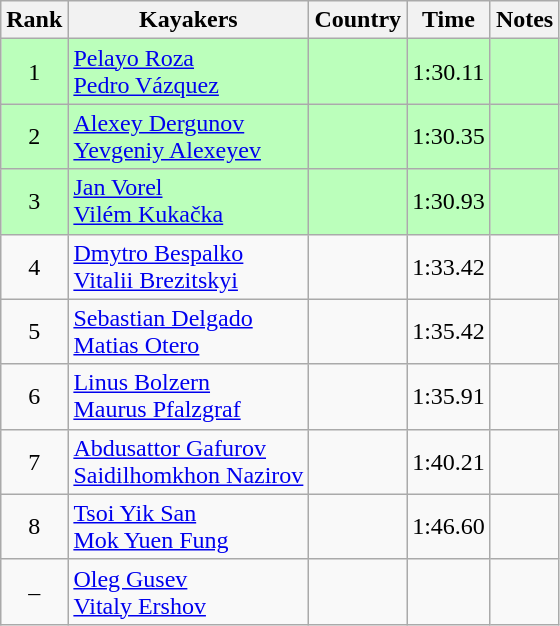<table class="wikitable" style="text-align:center">
<tr>
<th>Rank</th>
<th>Kayakers</th>
<th>Country</th>
<th>Time</th>
<th>Notes</th>
</tr>
<tr bgcolor=bbffbb>
<td>1</td>
<td align="left"><a href='#'>Pelayo Roza</a><br><a href='#'>Pedro Vázquez</a></td>
<td align="left"></td>
<td>1:30.11</td>
<td></td>
</tr>
<tr bgcolor=bbffbb>
<td>2</td>
<td align="left"><a href='#'>Alexey Dergunov</a><br><a href='#'>Yevgeniy Alexeyev</a></td>
<td align="left"></td>
<td>1:30.35</td>
<td></td>
</tr>
<tr bgcolor=bbffbb>
<td>3</td>
<td align="left"><a href='#'>Jan Vorel</a><br><a href='#'>Vilém Kukačka</a></td>
<td align="left"></td>
<td>1:30.93</td>
<td></td>
</tr>
<tr>
<td>4</td>
<td align="left"><a href='#'>Dmytro Bespalko</a><br><a href='#'>Vitalii Brezitskyi</a></td>
<td align="left"></td>
<td>1:33.42</td>
<td></td>
</tr>
<tr>
<td>5</td>
<td align="left"><a href='#'>Sebastian Delgado</a><br><a href='#'>Matias Otero</a></td>
<td align="left"></td>
<td>1:35.42</td>
<td></td>
</tr>
<tr>
<td>6</td>
<td align="left"><a href='#'>Linus Bolzern</a><br><a href='#'>Maurus Pfalzgraf</a></td>
<td align="left"></td>
<td>1:35.91</td>
<td></td>
</tr>
<tr>
<td>7</td>
<td align="left"><a href='#'>Abdusattor Gafurov</a><br><a href='#'>Saidilhomkhon Nazirov</a></td>
<td align="left"></td>
<td>1:40.21</td>
<td></td>
</tr>
<tr>
<td>8</td>
<td align="left"><a href='#'>Tsoi Yik San</a><br><a href='#'>Mok Yuen Fung</a></td>
<td align="left"></td>
<td>1:46.60</td>
<td></td>
</tr>
<tr>
<td>–</td>
<td align="left"><a href='#'>Oleg Gusev</a><br><a href='#'>Vitaly Ershov</a></td>
<td align="left"></td>
<td></td>
<td></td>
</tr>
</table>
